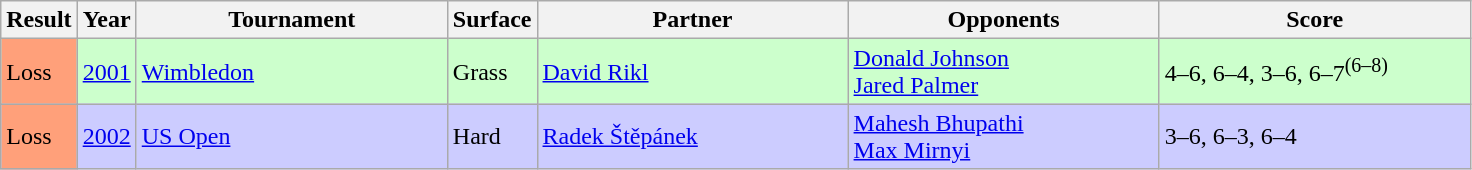<table class="sortable wikitable">
<tr>
<th>Result</th>
<th>Year</th>
<th width=200>Tournament</th>
<th>Surface</th>
<th width=200>Partner</th>
<th width=200>Opponents</th>
<th width=200 class=unsortable>Score</th>
</tr>
<tr bgcolor=CCFFCC>
<td bgcolor=FFA07A>Loss</td>
<td><a href='#'>2001</a></td>
<td><a href='#'>Wimbledon</a></td>
<td>Grass</td>
<td> <a href='#'>David Rikl</a></td>
<td> <a href='#'>Donald Johnson</a><br> <a href='#'>Jared Palmer</a></td>
<td>4–6, 6–4, 3–6, 6–7<sup>(6–8)</sup></td>
</tr>
<tr bgcolor=CCCCFF>
<td bgcolor=FFA07A>Loss</td>
<td><a href='#'>2002</a></td>
<td><a href='#'>US Open</a></td>
<td>Hard</td>
<td> <a href='#'>Radek Štěpánek</a></td>
<td> <a href='#'>Mahesh Bhupathi</a><br> <a href='#'>Max Mirnyi</a></td>
<td>3–6, 6–3, 6–4</td>
</tr>
</table>
